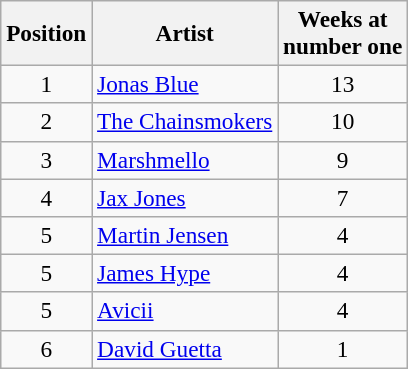<table class="wikitable sortable plainrowheaders" style="font-size:97%;">
<tr>
<th scope=col>Position</th>
<th scope=col>Artist</th>
<th scope=col>Weeks at<br>number one</th>
</tr>
<tr>
<td align=center>1</td>
<td><a href='#'>Jonas Blue</a></td>
<td align=center>13</td>
</tr>
<tr>
<td align=center>2</td>
<td><a href='#'>The Chainsmokers</a></td>
<td align=center>10</td>
</tr>
<tr>
<td align=center>3</td>
<td><a href='#'>Marshmello</a></td>
<td align=center>9</td>
</tr>
<tr>
<td align=center>4</td>
<td><a href='#'>Jax Jones</a></td>
<td align=center>7</td>
</tr>
<tr>
<td align=center>5</td>
<td><a href='#'>Martin Jensen</a></td>
<td align=center>4</td>
</tr>
<tr>
<td align=center>5</td>
<td><a href='#'>James Hype</a></td>
<td align=center>4</td>
</tr>
<tr>
<td align=center>5</td>
<td><a href='#'>Avicii</a></td>
<td align=center>4</td>
</tr>
<tr>
<td align=center>6</td>
<td><a href='#'>David Guetta</a></td>
<td align=center>1</td>
</tr>
</table>
